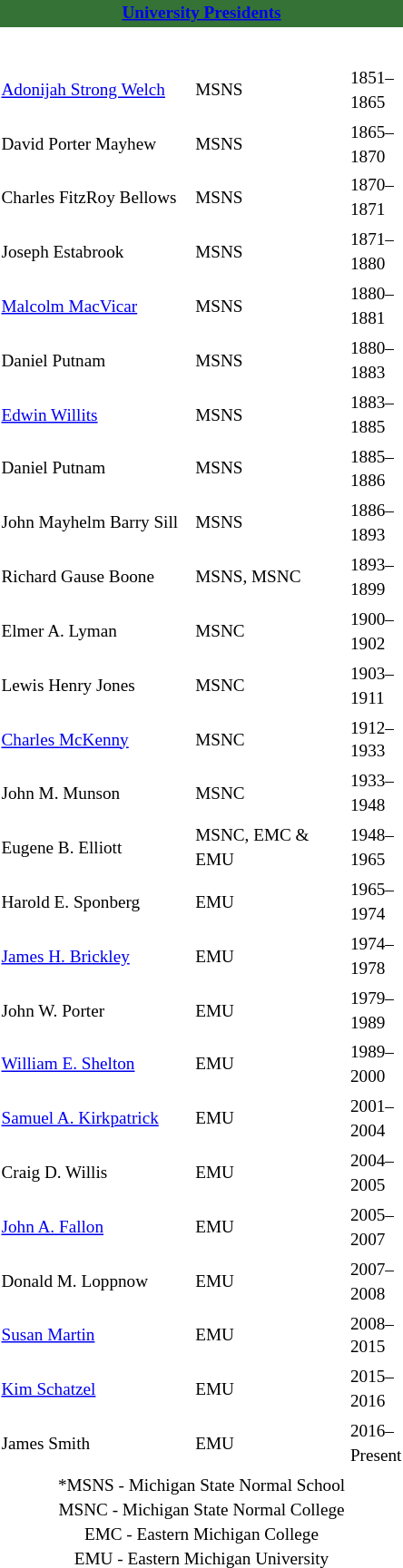<table class="toccolours"  style="float:right; margin-left:1em; font-size:80%; line-height:1.4em; width:300px;" id="Presidents_of_Eastern_Michigan_Univerity">
<tr>
<th colspan="3" style="text-align: center; background:#347235"><span><strong><a href='#'>University Presidents</a></strong></span></th>
</tr>
<tr>
<td style="width:50%;"></td>
<td style="width:40%;"></td>
<td style="width:10%;"></td>
</tr>
<tr>
<td colspan="3"><br></td>
</tr>
<tr>
<td><a href='#'>Adonijah Strong Welch</a></td>
<td>MSNS</td>
<td>1851–1865</td>
</tr>
<tr>
<td>David Porter Mayhew</td>
<td>MSNS</td>
<td>1865–1870</td>
</tr>
<tr>
<td>Charles FitzRoy Bellows</td>
<td>MSNS</td>
<td>1870–1871</td>
</tr>
<tr>
<td>Joseph Estabrook</td>
<td>MSNS</td>
<td>1871–1880</td>
</tr>
<tr>
<td><a href='#'>Malcolm MacVicar</a></td>
<td>MSNS</td>
<td>1880–1881</td>
</tr>
<tr>
<td>Daniel Putnam</td>
<td>MSNS</td>
<td>1880–1883</td>
</tr>
<tr>
<td><a href='#'>Edwin Willits</a></td>
<td>MSNS</td>
<td>1883–1885</td>
</tr>
<tr>
<td>Daniel Putnam</td>
<td>MSNS</td>
<td>1885–1886</td>
</tr>
<tr>
<td>John Mayhelm Barry Sill</td>
<td>MSNS</td>
<td>1886–1893</td>
</tr>
<tr>
<td>Richard Gause Boone</td>
<td>MSNS, MSNC</td>
<td>1893–1899</td>
</tr>
<tr>
<td>Elmer A. Lyman</td>
<td>MSNC</td>
<td>1900–1902</td>
</tr>
<tr>
<td>Lewis Henry Jones</td>
<td>MSNC</td>
<td>1903–1911</td>
</tr>
<tr>
<td><a href='#'>Charles McKenny</a></td>
<td>MSNC</td>
<td>1912–1933</td>
</tr>
<tr>
<td>John M. Munson</td>
<td>MSNC</td>
<td>1933–1948</td>
</tr>
<tr>
<td>Eugene B. Elliott</td>
<td>MSNC, EMC & EMU</td>
<td>1948–1965</td>
</tr>
<tr>
<td>Harold E. Sponberg</td>
<td>EMU</td>
<td>1965–1974</td>
</tr>
<tr>
<td><a href='#'>James H. Brickley</a></td>
<td>EMU</td>
<td>1974–1978</td>
</tr>
<tr>
<td>John W. Porter</td>
<td>EMU</td>
<td>1979–1989</td>
</tr>
<tr>
<td><a href='#'>William E. Shelton</a></td>
<td>EMU</td>
<td>1989–2000</td>
</tr>
<tr>
<td><a href='#'>Samuel A. Kirkpatrick</a></td>
<td>EMU</td>
<td>2001–2004</td>
</tr>
<tr>
<td>Craig D. Willis</td>
<td>EMU</td>
<td>2004–2005</td>
</tr>
<tr>
<td><a href='#'>John A. Fallon</a></td>
<td>EMU</td>
<td>2005–2007</td>
</tr>
<tr>
<td>Donald M. Loppnow</td>
<td>EMU</td>
<td>2007–2008</td>
</tr>
<tr>
<td><a href='#'>Susan Martin</a></td>
<td>EMU</td>
<td>2008–2015</td>
</tr>
<tr>
<td><a href='#'>Kim Schatzel</a></td>
<td>EMU</td>
<td>2015–2016</td>
</tr>
<tr>
<td>James Smith</td>
<td>EMU</td>
<td>2016–Present</td>
</tr>
<tr>
<td colspan=3 style="text-align:center;">*MSNS - Michigan State Normal School <br>MSNC - Michigan State Normal College <br>EMC - Eastern Michigan College <br>EMU - Eastern Michigan University</td>
</tr>
</table>
